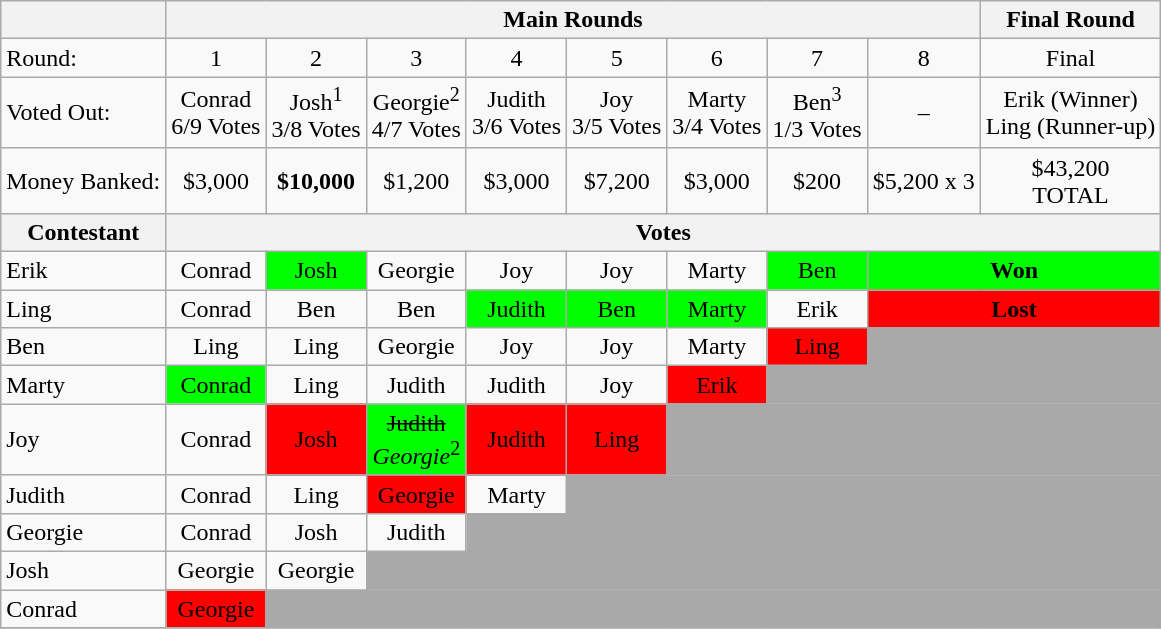<table class="wikitable">
<tr>
<th></th>
<th colspan=8>Main Rounds</th>
<th colspan=1>Final Round</th>
</tr>
<tr>
<td>Round:</td>
<td align="center">1</td>
<td align="center">2</td>
<td align="center">3</td>
<td align="center">4</td>
<td align="center">5</td>
<td align="center">6</td>
<td align="center">7</td>
<td align="center">8</td>
<td align="center" colspan=1>Final</td>
</tr>
<tr>
<td>Voted Out:</td>
<td align="center">Conrad<br>6/9 Votes</td>
<td align="center">Josh<sup>1</sup><br>3/8 Votes</td>
<td align="center">Georgie<sup>2</sup><br>4/7 Votes</td>
<td align="center">Judith<br>3/6 Votes</td>
<td align="center">Joy<br>3/5 Votes</td>
<td align="center">Marty<br>3/4 Votes</td>
<td align="center">Ben<sup>3</sup><br>1/3 Votes</td>
<td align="center">–</td>
<td align="center">Erik (Winner)<br>Ling (Runner-up)</td>
</tr>
<tr>
<td>Money Banked:</td>
<td align="center">$3,000</td>
<td align="center"><strong>$10,000</strong></td>
<td align="center">$1,200</td>
<td align="center">$3,000</td>
<td align="center">$7,200</td>
<td align="center">$3,000</td>
<td align="center">$200</td>
<td align="center">$5,200 x 3</td>
<td align="center">$43,200<br>TOTAL</td>
</tr>
<tr>
<th>Contestant</th>
<th colspan=12>Votes</th>
</tr>
<tr>
<td>Erik</td>
<td align="center">Conrad</td>
<td bgcolor="lime" align="center">Josh</td>
<td align="center">Georgie</td>
<td align="center">Joy</td>
<td align="center">Joy</td>
<td align="center">Marty</td>
<td bgcolor="lime" align="center">Ben</td>
<td colspan=2 align="center" bgcolor="lime"><strong>Won</strong></td>
</tr>
<tr>
<td>Ling</td>
<td align="center">Conrad</td>
<td align="center">Ben</td>
<td align="center">Ben</td>
<td bgcolor="lime" align="center">Judith</td>
<td bgcolor="lime" align="center">Ben</td>
<td bgcolor="lime" align="center">Marty</td>
<td align="center">Erik</td>
<td colspan=2 align="center" bgcolor="red"><strong>Lost</strong></td>
</tr>
<tr>
<td>Ben</td>
<td align="center">Ling</td>
<td align="center">Ling</td>
<td align="center">Georgie</td>
<td align="center">Joy</td>
<td align="center">Joy</td>
<td align="center">Marty</td>
<td bgcolor="red" align="center">Ling</td>
<td bgcolor="darkgray" colspan=2></td>
</tr>
<tr>
<td>Marty</td>
<td bgcolor="lime" align="center">Conrad</td>
<td align="center">Ling</td>
<td align="center">Judith</td>
<td align="center">Judith</td>
<td align="center">Joy</td>
<td bgcolor="red" align="center">Erik</td>
<td bgcolor="darkgray" colspan=3></td>
</tr>
<tr>
<td>Joy</td>
<td align="center">Conrad</td>
<td bgcolor="red" align="center">Josh</td>
<td bgcolor="lime" align="center"><s>Judith</s><br><em>Georgie</em><sup>2</sup></td>
<td bgcolor="red" align="center">Judith</td>
<td bgcolor="red" align="center">Ling</td>
<td bgcolor="darkgray" colspan=4></td>
</tr>
<tr>
<td>Judith</td>
<td align="center">Conrad</td>
<td align="center">Ling</td>
<td bgcolor="red" align="center">Georgie</td>
<td align="center">Marty</td>
<td bgcolor="darkgray" colspan=5></td>
</tr>
<tr>
<td>Georgie</td>
<td align="center">Conrad</td>
<td align="center">Josh</td>
<td align="center">Judith</td>
<td bgcolor="darkgray" colspan=6></td>
</tr>
<tr>
<td>Josh</td>
<td align="center">Georgie</td>
<td align="center">Georgie</td>
<td bgcolor="darkgray" colspan=7></td>
</tr>
<tr>
<td>Conrad</td>
<td bgcolor="red" align="center">Georgie</td>
<td bgcolor="darkgray" colspan=8></td>
</tr>
<tr>
</tr>
</table>
